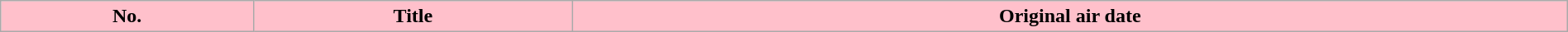<table class="wikitable plainrowheaders" width="100%">
<tr>
<th style="background:#FFC0CB">No.</th>
<th style="background:#FFC0CB">Title</th>
<th style="background:#FFC0CB">Original air date<br>











</th>
</tr>
</table>
